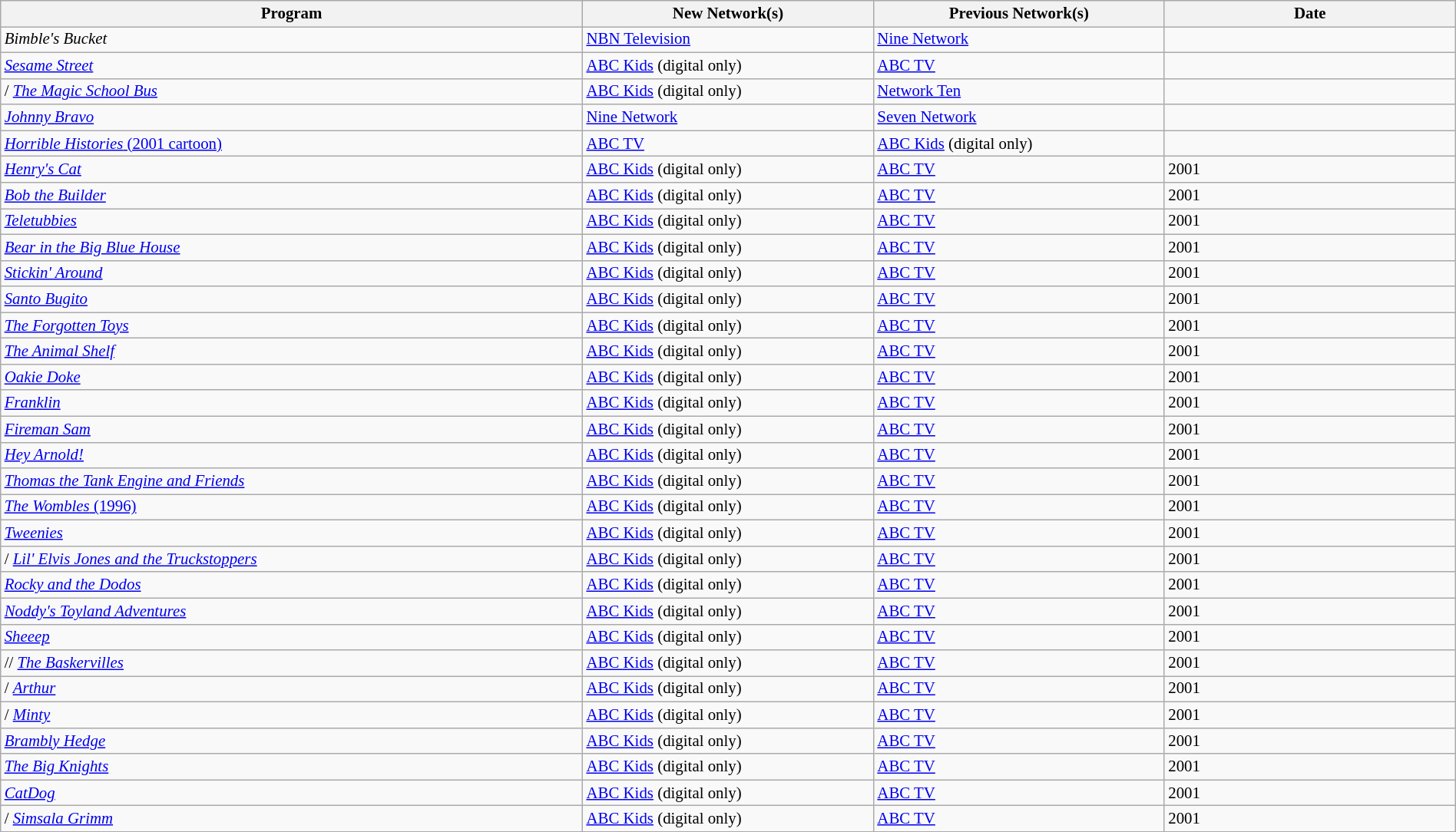<table class="wikitable sortable" width="100%" style="font-size:87%;">
<tr bgcolor="#efefef">
<th width=40%>Program</th>
<th width=20%>New Network(s)</th>
<th width=20%>Previous Network(s)</th>
<th width=20%>Date</th>
</tr>
<tr>
<td> <em>Bimble's Bucket</em></td>
<td><a href='#'>NBN Television</a></td>
<td><a href='#'>Nine Network</a></td>
<td></td>
</tr>
<tr>
<td> <em><a href='#'>Sesame Street</a></em></td>
<td><a href='#'>ABC Kids</a> (digital only)</td>
<td><a href='#'>ABC TV</a></td>
<td></td>
</tr>
<tr>
<td>/ <em><a href='#'>The Magic School Bus</a></em></td>
<td><a href='#'>ABC Kids</a> (digital only)</td>
<td><a href='#'>Network Ten</a></td>
<td></td>
</tr>
<tr>
<td> <em><a href='#'>Johnny Bravo</a></em></td>
<td><a href='#'>Nine Network</a></td>
<td><a href='#'>Seven Network</a></td>
<td></td>
</tr>
<tr>
<td> <a href='#'><em>Horrible Histories</em> (2001 cartoon)</a></td>
<td><a href='#'>ABC TV</a></td>
<td><a href='#'>ABC Kids</a> (digital only)</td>
<td></td>
</tr>
<tr>
<td> <em><a href='#'>Henry's Cat</a></em></td>
<td><a href='#'>ABC Kids</a> (digital only)</td>
<td><a href='#'>ABC TV</a></td>
<td>2001</td>
</tr>
<tr>
<td> <em><a href='#'>Bob the Builder</a></em></td>
<td><a href='#'>ABC Kids</a> (digital only)</td>
<td><a href='#'>ABC TV</a></td>
<td>2001</td>
</tr>
<tr>
<td> <em><a href='#'>Teletubbies</a></em></td>
<td><a href='#'>ABC Kids</a> (digital only)</td>
<td><a href='#'>ABC TV</a></td>
<td>2001</td>
</tr>
<tr>
<td> <em><a href='#'>Bear in the Big Blue House</a></em></td>
<td><a href='#'>ABC Kids</a> (digital only)</td>
<td><a href='#'>ABC TV</a></td>
<td>2001</td>
</tr>
<tr>
<td> <em><a href='#'>Stickin' Around</a></em></td>
<td><a href='#'>ABC Kids</a> (digital only)</td>
<td><a href='#'>ABC TV</a></td>
<td>2001</td>
</tr>
<tr>
<td> <em><a href='#'>Santo Bugito</a></em></td>
<td><a href='#'>ABC Kids</a> (digital only)</td>
<td><a href='#'>ABC TV</a></td>
<td>2001</td>
</tr>
<tr>
<td> <em><a href='#'>The Forgotten Toys</a></em></td>
<td><a href='#'>ABC Kids</a> (digital only)</td>
<td><a href='#'>ABC TV</a></td>
<td>2001</td>
</tr>
<tr>
<td> <em><a href='#'>The Animal Shelf</a></em></td>
<td><a href='#'>ABC Kids</a> (digital only)</td>
<td><a href='#'>ABC TV</a></td>
<td>2001</td>
</tr>
<tr>
<td> <em><a href='#'>Oakie Doke</a></em></td>
<td><a href='#'>ABC Kids</a> (digital only)</td>
<td><a href='#'>ABC TV</a></td>
<td>2001</td>
</tr>
<tr>
<td> <em><a href='#'>Franklin</a></em></td>
<td><a href='#'>ABC Kids</a> (digital only)</td>
<td><a href='#'>ABC TV</a></td>
<td>2001</td>
</tr>
<tr>
<td> <em><a href='#'>Fireman Sam</a></em></td>
<td><a href='#'>ABC Kids</a> (digital only)</td>
<td><a href='#'>ABC TV</a></td>
<td>2001</td>
</tr>
<tr>
<td> <em><a href='#'>Hey Arnold!</a></em></td>
<td><a href='#'>ABC Kids</a> (digital only)</td>
<td><a href='#'>ABC TV</a></td>
<td>2001</td>
</tr>
<tr>
<td> <em><a href='#'>Thomas the Tank Engine and Friends</a></em></td>
<td><a href='#'>ABC Kids</a> (digital only)</td>
<td><a href='#'>ABC TV</a></td>
<td>2001</td>
</tr>
<tr>
<td> <a href='#'><em>The Wombles</em> (1996)</a></td>
<td><a href='#'>ABC Kids</a> (digital only)</td>
<td><a href='#'>ABC TV</a></td>
<td>2001</td>
</tr>
<tr>
<td> <em><a href='#'>Tweenies</a></em></td>
<td><a href='#'>ABC Kids</a> (digital only)</td>
<td><a href='#'>ABC TV</a></td>
<td>2001</td>
</tr>
<tr>
<td>/ <em><a href='#'>Lil' Elvis Jones and the Truckstoppers</a></em></td>
<td><a href='#'>ABC Kids</a> (digital only)</td>
<td><a href='#'>ABC TV</a></td>
<td>2001</td>
</tr>
<tr>
<td> <em><a href='#'>Rocky and the Dodos</a></em></td>
<td><a href='#'>ABC Kids</a> (digital only)</td>
<td><a href='#'>ABC TV</a></td>
<td>2001</td>
</tr>
<tr>
<td> <em><a href='#'>Noddy's Toyland Adventures</a></em></td>
<td><a href='#'>ABC Kids</a> (digital only)</td>
<td><a href='#'>ABC TV</a></td>
<td>2001</td>
</tr>
<tr>
<td> <em><a href='#'>Sheeep</a></em></td>
<td><a href='#'>ABC Kids</a> (digital only)</td>
<td><a href='#'>ABC TV</a></td>
<td>2001</td>
</tr>
<tr>
<td>// <em><a href='#'>The Baskervilles</a></em></td>
<td><a href='#'>ABC Kids</a> (digital only)</td>
<td><a href='#'>ABC TV</a></td>
<td>2001</td>
</tr>
<tr>
<td>/ <em><a href='#'>Arthur</a></em></td>
<td><a href='#'>ABC Kids</a> (digital only)</td>
<td><a href='#'>ABC TV</a></td>
<td>2001</td>
</tr>
<tr>
<td>/ <em><a href='#'>Minty</a></em></td>
<td><a href='#'>ABC Kids</a> (digital only)</td>
<td><a href='#'>ABC TV</a></td>
<td>2001</td>
</tr>
<tr>
<td> <em><a href='#'>Brambly Hedge</a></em></td>
<td><a href='#'>ABC Kids</a> (digital only)</td>
<td><a href='#'>ABC TV</a></td>
<td>2001</td>
</tr>
<tr>
<td> <em><a href='#'>The Big Knights</a></em></td>
<td><a href='#'>ABC Kids</a> (digital only)</td>
<td><a href='#'>ABC TV</a></td>
<td>2001</td>
</tr>
<tr>
<td> <em><a href='#'>CatDog</a></em></td>
<td><a href='#'>ABC Kids</a> (digital only)</td>
<td><a href='#'>ABC TV</a></td>
<td>2001</td>
</tr>
<tr>
<td>/ <em><a href='#'>Simsala Grimm</a></em></td>
<td><a href='#'>ABC Kids</a> (digital only)</td>
<td><a href='#'>ABC TV</a></td>
<td>2001</td>
</tr>
</table>
